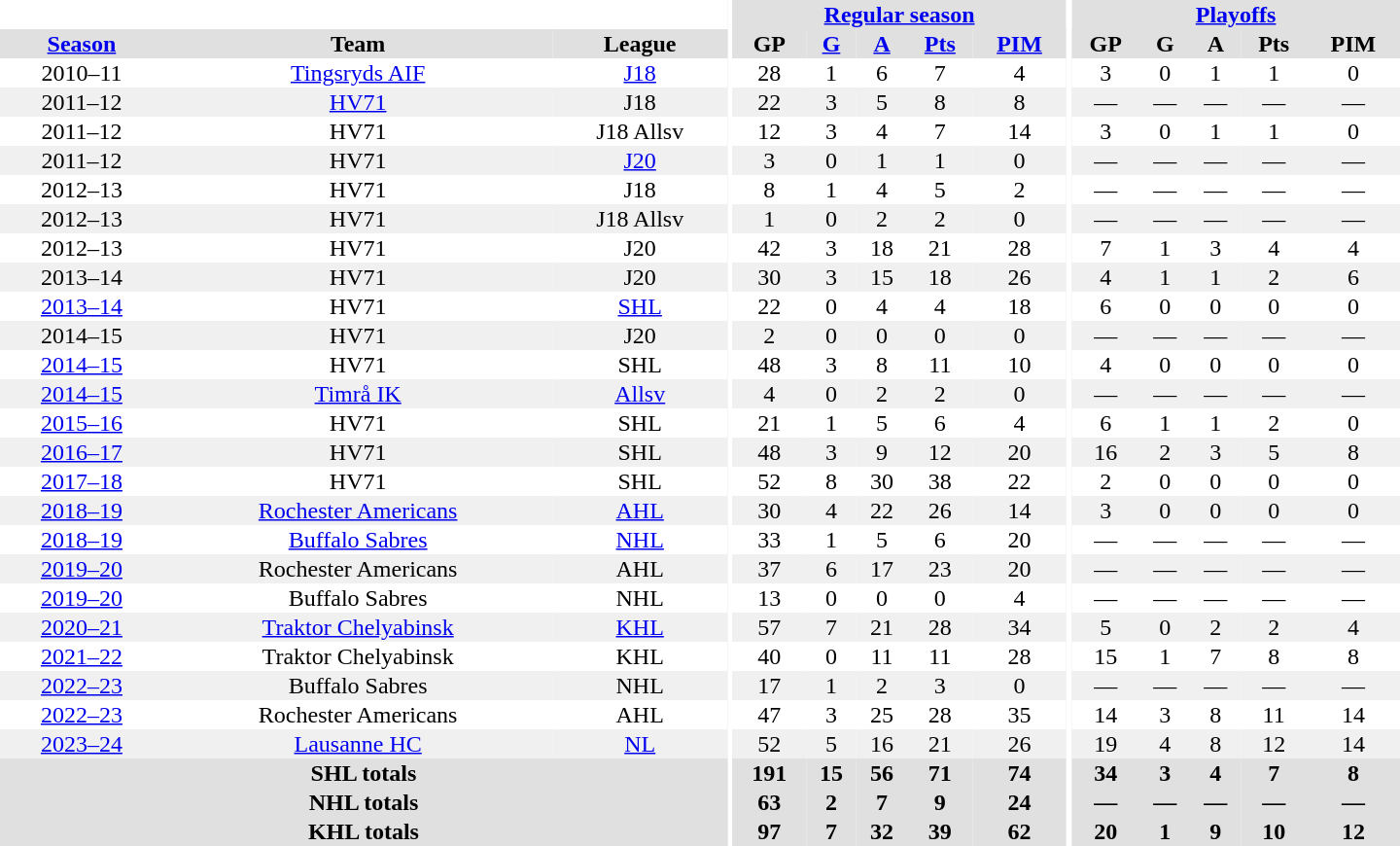<table border="0" cellpadding="1" cellspacing="0" style="text-align:center; width:60em">
<tr bgcolor="#e0e0e0">
<th colspan="3" bgcolor="#ffffff"></th>
<th rowspan="99" bgcolor="#ffffff"></th>
<th colspan="5"><a href='#'>Regular season</a></th>
<th rowspan="99" bgcolor="#ffffff"></th>
<th colspan="5"><a href='#'>Playoffs</a></th>
</tr>
<tr bgcolor="#e0e0e0">
<th><a href='#'>Season</a></th>
<th>Team</th>
<th>League</th>
<th>GP</th>
<th><a href='#'>G</a></th>
<th><a href='#'>A</a></th>
<th><a href='#'>Pts</a></th>
<th><a href='#'>PIM</a></th>
<th>GP</th>
<th>G</th>
<th>A</th>
<th>Pts</th>
<th>PIM</th>
</tr>
<tr>
<td>2010–11</td>
<td><a href='#'>Tingsryds AIF</a></td>
<td><a href='#'>J18</a></td>
<td>28</td>
<td>1</td>
<td>6</td>
<td>7</td>
<td>4</td>
<td>3</td>
<td>0</td>
<td>1</td>
<td>1</td>
<td>0</td>
</tr>
<tr bgcolor="#f0f0f0">
<td>2011–12</td>
<td><a href='#'>HV71</a></td>
<td>J18</td>
<td>22</td>
<td>3</td>
<td>5</td>
<td>8</td>
<td>8</td>
<td>—</td>
<td>—</td>
<td>—</td>
<td>—</td>
<td>—</td>
</tr>
<tr>
<td>2011–12</td>
<td>HV71</td>
<td>J18 Allsv</td>
<td>12</td>
<td>3</td>
<td>4</td>
<td>7</td>
<td>14</td>
<td>3</td>
<td>0</td>
<td>1</td>
<td>1</td>
<td>0</td>
</tr>
<tr bgcolor="#f0f0f0">
<td>2011–12</td>
<td>HV71</td>
<td><a href='#'>J20</a></td>
<td>3</td>
<td>0</td>
<td>1</td>
<td>1</td>
<td>0</td>
<td>—</td>
<td>—</td>
<td>—</td>
<td>—</td>
<td>—</td>
</tr>
<tr>
<td>2012–13</td>
<td>HV71</td>
<td>J18</td>
<td>8</td>
<td>1</td>
<td>4</td>
<td>5</td>
<td>2</td>
<td>—</td>
<td>—</td>
<td>—</td>
<td>—</td>
<td>—</td>
</tr>
<tr bgcolor="#f0f0f0">
<td>2012–13</td>
<td>HV71</td>
<td>J18 Allsv</td>
<td>1</td>
<td>0</td>
<td>2</td>
<td>2</td>
<td>0</td>
<td>—</td>
<td>—</td>
<td>—</td>
<td>—</td>
<td>—</td>
</tr>
<tr>
<td>2012–13</td>
<td>HV71</td>
<td>J20</td>
<td>42</td>
<td>3</td>
<td>18</td>
<td>21</td>
<td>28</td>
<td>7</td>
<td>1</td>
<td>3</td>
<td>4</td>
<td>4</td>
</tr>
<tr bgcolor="#f0f0f0">
<td>2013–14</td>
<td>HV71</td>
<td>J20</td>
<td>30</td>
<td>3</td>
<td>15</td>
<td>18</td>
<td>26</td>
<td>4</td>
<td>1</td>
<td>1</td>
<td>2</td>
<td>6</td>
</tr>
<tr>
<td><a href='#'>2013–14</a></td>
<td>HV71</td>
<td><a href='#'>SHL</a></td>
<td>22</td>
<td>0</td>
<td>4</td>
<td>4</td>
<td>18</td>
<td>6</td>
<td>0</td>
<td>0</td>
<td>0</td>
<td>0</td>
</tr>
<tr bgcolor="#f0f0f0">
<td>2014–15</td>
<td>HV71</td>
<td>J20</td>
<td>2</td>
<td>0</td>
<td>0</td>
<td>0</td>
<td>0</td>
<td>—</td>
<td>—</td>
<td>—</td>
<td>—</td>
<td>—</td>
</tr>
<tr>
<td><a href='#'>2014–15</a></td>
<td>HV71</td>
<td>SHL</td>
<td>48</td>
<td>3</td>
<td>8</td>
<td>11</td>
<td>10</td>
<td>4</td>
<td>0</td>
<td>0</td>
<td>0</td>
<td>0</td>
</tr>
<tr bgcolor="#f0f0f0">
<td><a href='#'>2014–15</a></td>
<td><a href='#'>Timrå IK</a></td>
<td><a href='#'>Allsv</a></td>
<td>4</td>
<td>0</td>
<td>2</td>
<td>2</td>
<td>0</td>
<td>—</td>
<td>—</td>
<td>—</td>
<td>—</td>
<td>—</td>
</tr>
<tr>
<td><a href='#'>2015–16</a></td>
<td>HV71</td>
<td>SHL</td>
<td>21</td>
<td>1</td>
<td>5</td>
<td>6</td>
<td>4</td>
<td>6</td>
<td>1</td>
<td>1</td>
<td>2</td>
<td>0</td>
</tr>
<tr bgcolor="#f0f0f0">
<td><a href='#'>2016–17</a></td>
<td>HV71</td>
<td>SHL</td>
<td>48</td>
<td>3</td>
<td>9</td>
<td>12</td>
<td>20</td>
<td>16</td>
<td>2</td>
<td>3</td>
<td>5</td>
<td>8</td>
</tr>
<tr>
<td><a href='#'>2017–18</a></td>
<td>HV71</td>
<td>SHL</td>
<td>52</td>
<td>8</td>
<td>30</td>
<td>38</td>
<td>22</td>
<td>2</td>
<td>0</td>
<td>0</td>
<td>0</td>
<td>0</td>
</tr>
<tr bgcolor="#f0f0f0">
<td><a href='#'>2018–19</a></td>
<td><a href='#'>Rochester Americans</a></td>
<td><a href='#'>AHL</a></td>
<td>30</td>
<td>4</td>
<td>22</td>
<td>26</td>
<td>14</td>
<td>3</td>
<td>0</td>
<td>0</td>
<td>0</td>
<td>0</td>
</tr>
<tr>
<td><a href='#'>2018–19</a></td>
<td><a href='#'>Buffalo Sabres</a></td>
<td><a href='#'>NHL</a></td>
<td>33</td>
<td>1</td>
<td>5</td>
<td>6</td>
<td>20</td>
<td>—</td>
<td>—</td>
<td>—</td>
<td>—</td>
<td>—</td>
</tr>
<tr bgcolor="#f0f0f0">
<td><a href='#'>2019–20</a></td>
<td>Rochester Americans</td>
<td>AHL</td>
<td>37</td>
<td>6</td>
<td>17</td>
<td>23</td>
<td>20</td>
<td>—</td>
<td>—</td>
<td>—</td>
<td>—</td>
<td>—</td>
</tr>
<tr>
<td><a href='#'>2019–20</a></td>
<td>Buffalo Sabres</td>
<td>NHL</td>
<td>13</td>
<td>0</td>
<td>0</td>
<td>0</td>
<td>4</td>
<td>—</td>
<td>—</td>
<td>—</td>
<td>—</td>
<td>—</td>
</tr>
<tr bgcolor="#f0f0f0">
<td><a href='#'>2020–21</a></td>
<td><a href='#'>Traktor Chelyabinsk</a></td>
<td><a href='#'>KHL</a></td>
<td>57</td>
<td>7</td>
<td>21</td>
<td>28</td>
<td>34</td>
<td>5</td>
<td>0</td>
<td>2</td>
<td>2</td>
<td>4</td>
</tr>
<tr>
<td><a href='#'>2021–22</a></td>
<td>Traktor Chelyabinsk</td>
<td>KHL</td>
<td>40</td>
<td>0</td>
<td>11</td>
<td>11</td>
<td>28</td>
<td>15</td>
<td>1</td>
<td>7</td>
<td>8</td>
<td>8</td>
</tr>
<tr bgcolor="#f0f0f0">
<td><a href='#'>2022–23</a></td>
<td>Buffalo Sabres</td>
<td>NHL</td>
<td>17</td>
<td>1</td>
<td>2</td>
<td>3</td>
<td>0</td>
<td>—</td>
<td>—</td>
<td>—</td>
<td>—</td>
<td>—</td>
</tr>
<tr>
<td><a href='#'>2022–23</a></td>
<td>Rochester Americans</td>
<td>AHL</td>
<td>47</td>
<td>3</td>
<td>25</td>
<td>28</td>
<td>35</td>
<td>14</td>
<td>3</td>
<td>8</td>
<td>11</td>
<td>14</td>
</tr>
<tr bgcolor="#f0f0f0">
<td><a href='#'>2023–24</a></td>
<td><a href='#'>Lausanne HC</a></td>
<td><a href='#'>NL</a></td>
<td>52</td>
<td>5</td>
<td>16</td>
<td>21</td>
<td>26</td>
<td>19</td>
<td>4</td>
<td>8</td>
<td>12</td>
<td>14</td>
</tr>
<tr bgcolor="#e0e0e0">
<th colspan="3">SHL totals</th>
<th>191</th>
<th>15</th>
<th>56</th>
<th>71</th>
<th>74</th>
<th>34</th>
<th>3</th>
<th>4</th>
<th>7</th>
<th>8</th>
</tr>
<tr bgcolor="#e0e0e0">
<th colspan="3">NHL totals</th>
<th>63</th>
<th>2</th>
<th>7</th>
<th>9</th>
<th>24</th>
<th>—</th>
<th>—</th>
<th>—</th>
<th>—</th>
<th>—</th>
</tr>
<tr bgcolor="#e0e0e0">
<th colspan="3">KHL totals</th>
<th>97</th>
<th>7</th>
<th>32</th>
<th>39</th>
<th>62</th>
<th>20</th>
<th>1</th>
<th>9</th>
<th>10</th>
<th>12</th>
</tr>
</table>
